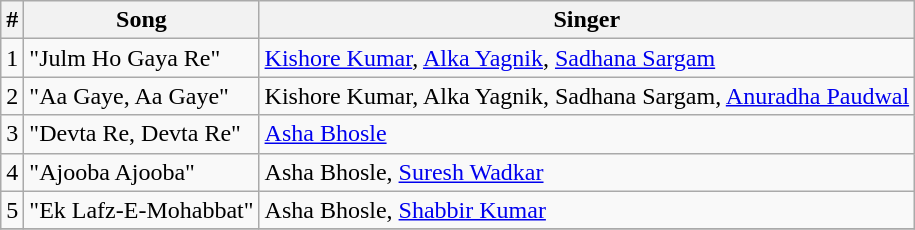<table class="wikitable">
<tr>
<th>#</th>
<th>Song</th>
<th>Singer</th>
</tr>
<tr>
<td>1</td>
<td>"Julm Ho Gaya Re"</td>
<td><a href='#'>Kishore Kumar</a>, <a href='#'>Alka Yagnik</a>, <a href='#'>Sadhana Sargam</a></td>
</tr>
<tr>
<td>2</td>
<td>"Aa Gaye, Aa Gaye"</td>
<td>Kishore Kumar, Alka Yagnik, Sadhana Sargam, <a href='#'>Anuradha Paudwal</a></td>
</tr>
<tr>
<td>3</td>
<td>"Devta Re, Devta Re"</td>
<td><a href='#'>Asha Bhosle</a></td>
</tr>
<tr>
<td>4</td>
<td>"Ajooba Ajooba"</td>
<td>Asha Bhosle, <a href='#'>Suresh Wadkar</a></td>
</tr>
<tr>
<td>5</td>
<td>"Ek Lafz-E-Mohabbat"</td>
<td>Asha Bhosle, <a href='#'>Shabbir Kumar</a></td>
</tr>
<tr>
</tr>
</table>
